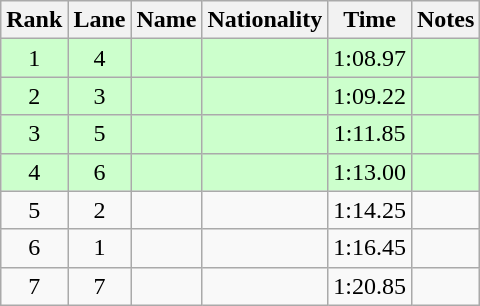<table class="wikitable sortable" style="text-align:center">
<tr>
<th>Rank</th>
<th>Lane</th>
<th>Name</th>
<th>Nationality</th>
<th>Time</th>
<th>Notes</th>
</tr>
<tr bgcolor=ccffcc>
<td>1</td>
<td>4</td>
<td align=left></td>
<td align=left></td>
<td>1:08.97</td>
<td><strong></strong></td>
</tr>
<tr bgcolor=ccffcc>
<td>2</td>
<td>3</td>
<td align=left></td>
<td align=left></td>
<td>1:09.22</td>
<td><strong></strong></td>
</tr>
<tr bgcolor=ccffcc>
<td>3</td>
<td>5</td>
<td align=left></td>
<td align=left></td>
<td>1:11.85</td>
<td><strong></strong></td>
</tr>
<tr bgcolor=ccffcc>
<td>4</td>
<td>6</td>
<td align=left></td>
<td align=left></td>
<td>1:13.00</td>
<td><strong></strong></td>
</tr>
<tr>
<td>5</td>
<td>2</td>
<td align=left></td>
<td align=left></td>
<td>1:14.25</td>
<td></td>
</tr>
<tr>
<td>6</td>
<td>1</td>
<td align=left></td>
<td align=left></td>
<td>1:16.45</td>
<td></td>
</tr>
<tr>
<td>7</td>
<td>7</td>
<td align=left></td>
<td align=left></td>
<td>1:20.85</td>
<td></td>
</tr>
</table>
